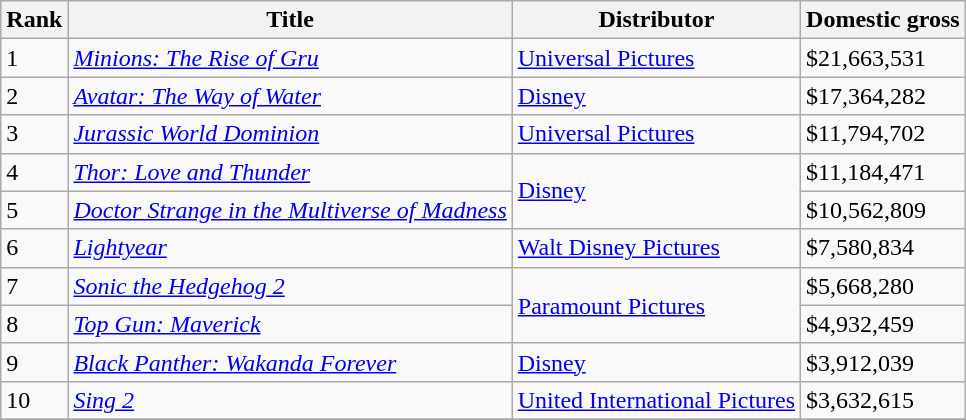<table class="wikitable sortable" style="margin:auto; margin:auto;">
<tr>
<th>Rank</th>
<th>Title</th>
<th>Distributor</th>
<th>Domestic gross</th>
</tr>
<tr>
<td>1</td>
<td><em><a href='#'>Minions: The Rise of Gru</a></em></td>
<td><a href='#'>Universal Pictures</a></td>
<td>$21,663,531</td>
</tr>
<tr>
<td>2</td>
<td><em><a href='#'>Avatar: The Way of Water</a></em></td>
<td><a href='#'>Disney</a></td>
<td>$17,364,282</td>
</tr>
<tr>
<td>3</td>
<td><em><a href='#'>Jurassic World Dominion</a></em></td>
<td><a href='#'>Universal Pictures</a></td>
<td>$11,794,702</td>
</tr>
<tr>
<td>4</td>
<td><em><a href='#'>Thor: Love and Thunder</a></em></td>
<td rowspan="2"><a href='#'>Disney</a></td>
<td>$11,184,471</td>
</tr>
<tr>
<td>5</td>
<td><em><a href='#'>Doctor Strange in the Multiverse of Madness</a></em></td>
<td>$10,562,809</td>
</tr>
<tr>
<td>6</td>
<td><em><a href='#'>Lightyear</a></em></td>
<td><a href='#'>Walt Disney Pictures</a></td>
<td>$7,580,834</td>
</tr>
<tr>
<td>7</td>
<td><em><a href='#'>Sonic the Hedgehog 2</a></em></td>
<td rowspan="2"><a href='#'>Paramount Pictures</a></td>
<td>$5,668,280</td>
</tr>
<tr>
<td>8</td>
<td><em><a href='#'>Top Gun: Maverick</a></em></td>
<td>$4,932,459</td>
</tr>
<tr>
<td>9</td>
<td><em><a href='#'>Black Panther: Wakanda Forever</a></em></td>
<td><a href='#'>Disney</a></td>
<td>$3,912,039</td>
</tr>
<tr>
<td>10</td>
<td><em><a href='#'>Sing 2</a></em></td>
<td><a href='#'>United International Pictures</a></td>
<td>$3,632,615</td>
</tr>
<tr>
</tr>
</table>
